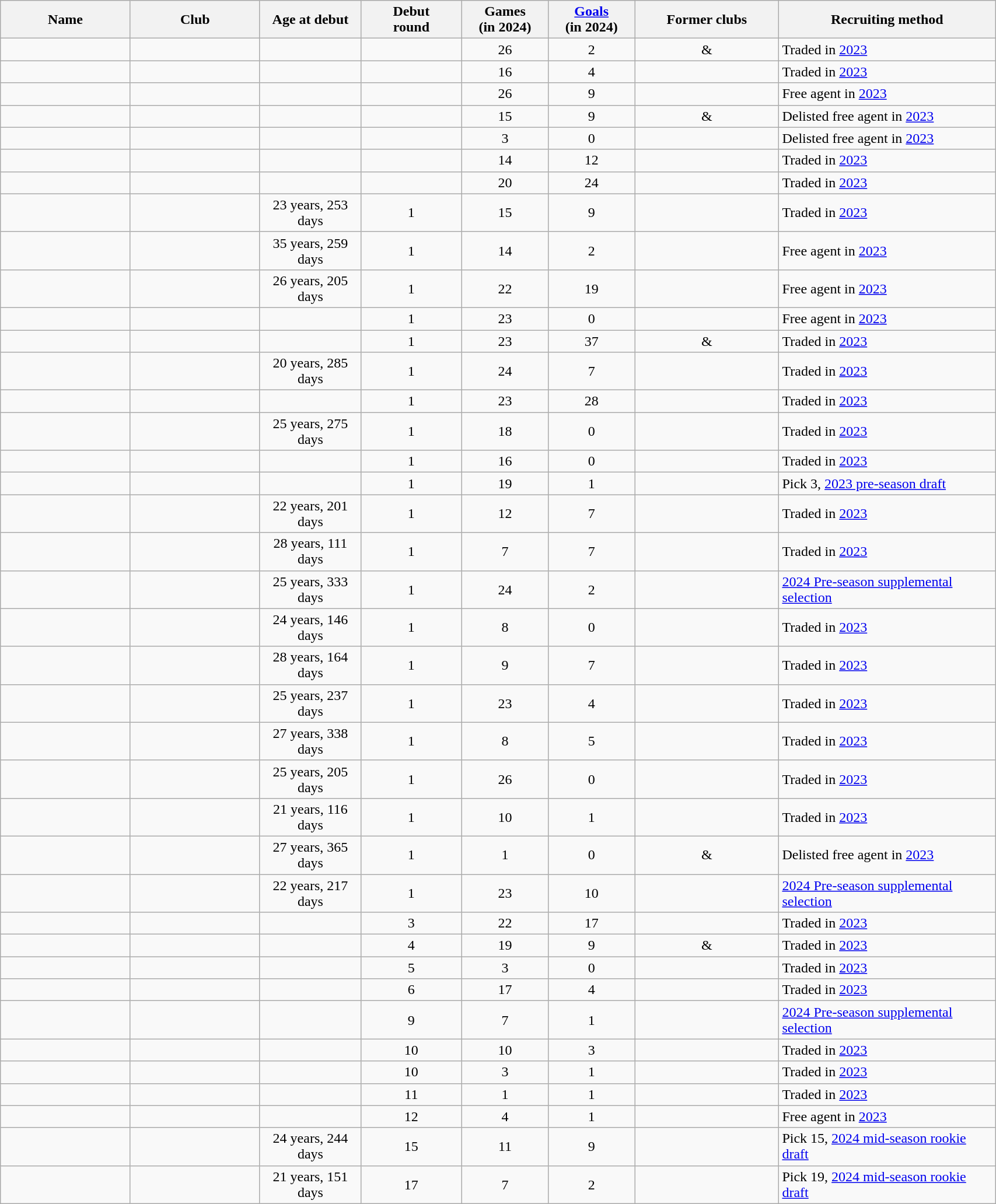<table class="wikitable sortable" style="width:90%; text-align: center;">
<tr>
<th style="width:9%;">Name</th>
<th width="9%">Club</th>
<th style="width:7%;">Age at debut</th>
<th width="7%">Debut<br>round</th>
<th width=6%>Games<br>(in 2024)</th>
<th width=6%><a href='#'>Goals</a><br>(in 2024)</th>
<th style="width:10%;">Former clubs</th>
<th style="width:15%;">Recruiting method</th>
</tr>
<tr>
<td align="left"></td>
<td></td>
<td></td>
<td></td>
<td>26</td>
<td>2</td>
<td> & </td>
<td align="left">Traded in <a href='#'>2023</a></td>
</tr>
<tr>
<td align="left"></td>
<td></td>
<td></td>
<td></td>
<td>16</td>
<td>4</td>
<td></td>
<td align="left">Traded in <a href='#'>2023</a></td>
</tr>
<tr>
<td align="left"></td>
<td></td>
<td></td>
<td></td>
<td>26</td>
<td>9</td>
<td></td>
<td align="left">Free agent in <a href='#'>2023</a></td>
</tr>
<tr>
<td align="left"></td>
<td></td>
<td></td>
<td></td>
<td>15</td>
<td>9</td>
<td> & </td>
<td align="left">Delisted free agent in <a href='#'>2023</a></td>
</tr>
<tr>
<td align="left"></td>
<td></td>
<td></td>
<td></td>
<td>3</td>
<td>0</td>
<td></td>
<td align="left">Delisted free agent in <a href='#'>2023</a></td>
</tr>
<tr>
<td align="left"></td>
<td></td>
<td></td>
<td></td>
<td>14</td>
<td>12</td>
<td></td>
<td align="left">Traded in <a href='#'>2023</a></td>
</tr>
<tr>
<td align="left"></td>
<td></td>
<td></td>
<td></td>
<td>20</td>
<td>24</td>
<td></td>
<td align="left">Traded in <a href='#'>2023</a></td>
</tr>
<tr>
<td align="left"></td>
<td></td>
<td>23 years, 253 days</td>
<td>1</td>
<td>15</td>
<td>9</td>
<td></td>
<td align="left">Traded in <a href='#'>2023</a></td>
</tr>
<tr>
<td align="left"></td>
<td></td>
<td>35 years, 259 days</td>
<td>1</td>
<td>14</td>
<td>2</td>
<td></td>
<td align="left">Free agent in <a href='#'>2023</a></td>
</tr>
<tr>
<td align="left"></td>
<td></td>
<td>26 years, 205 days</td>
<td>1</td>
<td>22</td>
<td>19</td>
<td></td>
<td align="left">Free agent in <a href='#'>2023</a></td>
</tr>
<tr>
<td align="left"></td>
<td></td>
<td></td>
<td>1</td>
<td>23</td>
<td>0</td>
<td></td>
<td align="left">Free agent in <a href='#'>2023</a></td>
</tr>
<tr>
<td align="left"></td>
<td></td>
<td></td>
<td>1</td>
<td>23</td>
<td>37</td>
<td> & </td>
<td align="left">Traded in <a href='#'>2023</a></td>
</tr>
<tr>
<td align="left"></td>
<td></td>
<td>20 years, 285 days</td>
<td>1</td>
<td>24</td>
<td>7</td>
<td></td>
<td align="left">Traded in <a href='#'>2023</a></td>
</tr>
<tr>
<td align="left"></td>
<td></td>
<td></td>
<td>1</td>
<td>23</td>
<td>28</td>
<td></td>
<td align="left">Traded in <a href='#'>2023</a></td>
</tr>
<tr>
<td align="left"></td>
<td></td>
<td>25 years, 275 days</td>
<td>1</td>
<td>18</td>
<td>0</td>
<td></td>
<td align="left">Traded in <a href='#'>2023</a></td>
</tr>
<tr>
<td align="left"></td>
<td></td>
<td></td>
<td>1</td>
<td>16</td>
<td>0</td>
<td></td>
<td align="left">Traded in <a href='#'>2023</a></td>
</tr>
<tr>
<td align="left"></td>
<td></td>
<td></td>
<td>1</td>
<td>19</td>
<td>1</td>
<td></td>
<td align="left">Pick 3, <a href='#'>2023 pre-season draft</a></td>
</tr>
<tr>
<td align="left"></td>
<td></td>
<td>22 years, 201 days</td>
<td>1</td>
<td>12</td>
<td>7</td>
<td></td>
<td align="left">Traded in <a href='#'>2023</a></td>
</tr>
<tr>
<td align="left"></td>
<td></td>
<td>28 years, 111 days</td>
<td>1</td>
<td>7</td>
<td>7</td>
<td></td>
<td align="left">Traded in <a href='#'>2023</a></td>
</tr>
<tr>
<td align="left"></td>
<td></td>
<td>25 years, 333 days</td>
<td>1</td>
<td>24</td>
<td>2</td>
<td></td>
<td align="left"><a href='#'>2024 Pre-season supplemental selection</a></td>
</tr>
<tr>
<td align="left"></td>
<td></td>
<td>24 years, 146 days</td>
<td>1</td>
<td>8</td>
<td>0</td>
<td></td>
<td align="left">Traded in <a href='#'>2023</a></td>
</tr>
<tr>
<td align="left"></td>
<td></td>
<td>28 years, 164 days</td>
<td>1</td>
<td>9</td>
<td>7</td>
<td></td>
<td align="left">Traded in <a href='#'>2023</a></td>
</tr>
<tr>
<td align="left"></td>
<td></td>
<td>25 years, 237 days</td>
<td>1</td>
<td>23</td>
<td>4</td>
<td></td>
<td align="left">Traded in <a href='#'>2023</a></td>
</tr>
<tr>
<td align="left"></td>
<td></td>
<td>27 years, 338 days</td>
<td>1</td>
<td>8</td>
<td>5</td>
<td></td>
<td align="left">Traded in <a href='#'>2023</a></td>
</tr>
<tr>
<td align="left"></td>
<td></td>
<td>25 years, 205 days</td>
<td>1</td>
<td>26</td>
<td>0</td>
<td></td>
<td align="left">Traded in <a href='#'>2023</a></td>
</tr>
<tr>
<td align="left"></td>
<td></td>
<td>21 years, 116 days</td>
<td>1</td>
<td>10</td>
<td>1</td>
<td></td>
<td align="left">Traded in <a href='#'>2023</a></td>
</tr>
<tr>
<td align="left"></td>
<td></td>
<td>27 years, 365 days</td>
<td>1</td>
<td>1</td>
<td>0</td>
<td> & </td>
<td align="left">Delisted free agent in <a href='#'>2023</a></td>
</tr>
<tr>
<td align="left"></td>
<td></td>
<td>22 years, 217 days</td>
<td>1</td>
<td>23</td>
<td>10</td>
<td></td>
<td align="left"><a href='#'>2024 Pre-season supplemental selection</a></td>
</tr>
<tr>
<td align="left"></td>
<td></td>
<td></td>
<td>3</td>
<td>22</td>
<td>17</td>
<td></td>
<td align="left">Traded in <a href='#'>2023</a></td>
</tr>
<tr>
<td align="left"></td>
<td></td>
<td></td>
<td>4</td>
<td>19</td>
<td>9</td>
<td> & </td>
<td align="left">Traded in <a href='#'>2023</a></td>
</tr>
<tr>
<td align="left"></td>
<td></td>
<td></td>
<td>5</td>
<td>3</td>
<td>0</td>
<td></td>
<td align="left">Traded in <a href='#'>2023</a></td>
</tr>
<tr>
<td align="left"></td>
<td></td>
<td></td>
<td>6</td>
<td>17</td>
<td>4</td>
<td></td>
<td align="left">Traded in <a href='#'>2023</a></td>
</tr>
<tr>
<td align="left"></td>
<td></td>
<td></td>
<td>9</td>
<td>7</td>
<td>1</td>
<td></td>
<td align="left"><a href='#'>2024 Pre-season supplemental selection</a></td>
</tr>
<tr>
<td align="left"></td>
<td></td>
<td></td>
<td>10</td>
<td>10</td>
<td>3</td>
<td></td>
<td align="left">Traded in <a href='#'>2023</a></td>
</tr>
<tr>
<td align="left"></td>
<td></td>
<td></td>
<td>10</td>
<td>3</td>
<td>1</td>
<td></td>
<td align="left">Traded in <a href='#'>2023</a></td>
</tr>
<tr>
<td align="left"></td>
<td></td>
<td></td>
<td>11</td>
<td>1</td>
<td>1</td>
<td></td>
<td align="left">Traded in <a href='#'>2023</a></td>
</tr>
<tr>
<td align="left"></td>
<td></td>
<td></td>
<td>12</td>
<td>4</td>
<td>1</td>
<td></td>
<td align="left">Free agent in <a href='#'>2023</a></td>
</tr>
<tr>
<td align="left"></td>
<td></td>
<td>24 years, 244 days</td>
<td>15</td>
<td>11</td>
<td>9</td>
<td></td>
<td align="left">Pick 15, <a href='#'>2024 mid-season rookie draft</a></td>
</tr>
<tr>
<td align="left"></td>
<td></td>
<td>21 years, 151 days</td>
<td>17</td>
<td>7</td>
<td>2</td>
<td></td>
<td align="left">Pick 19, <a href='#'>2024 mid-season rookie draft</a></td>
</tr>
</table>
